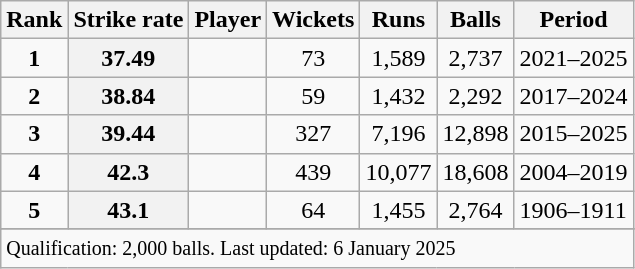<table class="wikitable plainrowheaders sortable">
<tr>
<th scope=col>Rank</th>
<th scope=col>Strike rate</th>
<th scope=col>Player</th>
<th scope=col>Wickets</th>
<th scope=col>Runs</th>
<th scope=col>Balls</th>
<th scope=col>Period</th>
</tr>
<tr>
<td align=center><strong>1</strong></td>
<th scope=row style=text-align:center;>37.49</th>
<td></td>
<td align="center">73</td>
<td align="center">1,589</td>
<td align="center">2,737</td>
<td>2021–2025</td>
</tr>
<tr>
<td align=center><strong>2</strong></td>
<th scope=row style=text-align:center;>38.84</th>
<td></td>
<td align=center>59</td>
<td align=center>1,432</td>
<td align=center>2,292</td>
<td>2017–2024</td>
</tr>
<tr>
<td align=center><strong>3</strong></td>
<th scope=row style=text-align:center;>39.44</th>
<td></td>
<td align=center>327</td>
<td align=center>7,196</td>
<td align=center>12,898</td>
<td>2015–2025</td>
</tr>
<tr>
<td align=center><strong>4</strong></td>
<th scope=row style=text-align:center;>42.3</th>
<td></td>
<td align=center>439</td>
<td align=center>10,077</td>
<td align=center>18,608</td>
<td>2004–2019</td>
</tr>
<tr>
<td align=center><strong>5</strong></td>
<th scope=row style=text-align:center;>43.1</th>
<td></td>
<td align="center">64</td>
<td align=center>1,455</td>
<td align=center>2,764</td>
<td>1906–1911</td>
</tr>
<tr>
</tr>
<tr class=sortbottom>
<td colspan=7><small>Qualification: 2,000 balls. Last updated: 6 January 2025</small></td>
</tr>
</table>
